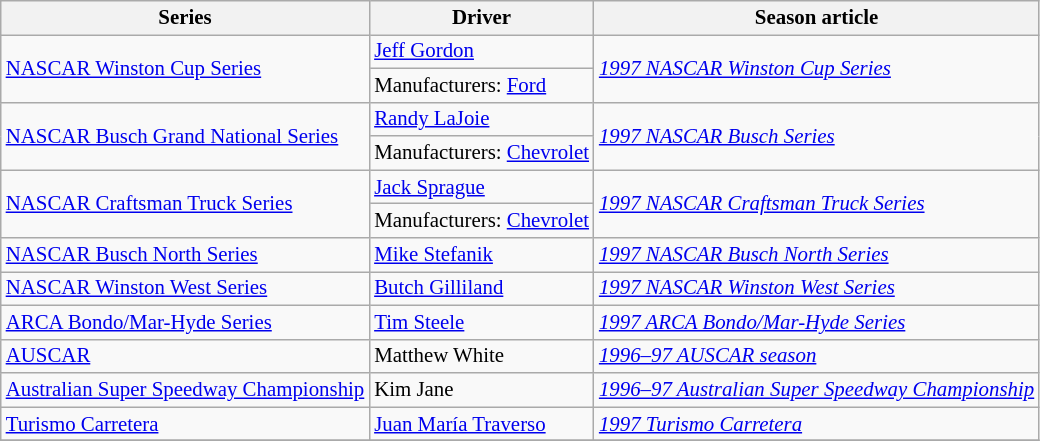<table class="wikitable" style="font-size: 87%;">
<tr>
<th>Series</th>
<th>Driver</th>
<th>Season article</th>
</tr>
<tr>
<td rowspan=2><a href='#'>NASCAR Winston Cup Series</a></td>
<td> <a href='#'>Jeff Gordon</a></td>
<td rowspan=2><em><a href='#'>1997 NASCAR Winston Cup Series</a></em></td>
</tr>
<tr>
<td>Manufacturers:  <a href='#'>Ford</a></td>
</tr>
<tr>
<td rowspan=2><a href='#'>NASCAR Busch Grand National Series</a></td>
<td> <a href='#'>Randy LaJoie</a></td>
<td rowspan=2><em><a href='#'>1997 NASCAR Busch Series</a></em></td>
</tr>
<tr>
<td>Manufacturers:  <a href='#'>Chevrolet</a></td>
</tr>
<tr>
<td rowspan=2><a href='#'>NASCAR Craftsman Truck Series</a></td>
<td> <a href='#'>Jack Sprague</a></td>
<td rowspan=2><em><a href='#'>1997 NASCAR Craftsman Truck Series</a></em></td>
</tr>
<tr>
<td>Manufacturers:  <a href='#'>Chevrolet</a></td>
</tr>
<tr>
<td><a href='#'>NASCAR Busch North Series</a></td>
<td> <a href='#'>Mike Stefanik</a></td>
<td><em><a href='#'>1997 NASCAR Busch North Series</a></em></td>
</tr>
<tr>
<td><a href='#'>NASCAR Winston West Series</a></td>
<td> <a href='#'>Butch Gilliland</a></td>
<td><em><a href='#'>1997 NASCAR Winston West Series</a></em></td>
</tr>
<tr>
<td><a href='#'>ARCA Bondo/Mar-Hyde Series</a></td>
<td> <a href='#'>Tim Steele</a></td>
<td><em><a href='#'>1997 ARCA Bondo/Mar-Hyde Series</a></em></td>
</tr>
<tr>
<td><a href='#'>AUSCAR</a></td>
<td> Matthew White</td>
<td><em><a href='#'>1996–97 AUSCAR season</a></em></td>
</tr>
<tr>
<td><a href='#'>Australian Super Speedway Championship</a></td>
<td> Kim Jane</td>
<td><em><a href='#'>1996–97 Australian Super Speedway Championship</a></em></td>
</tr>
<tr>
<td><a href='#'>Turismo Carretera</a></td>
<td> <a href='#'>Juan María Traverso</a></td>
<td><em><a href='#'>1997 Turismo Carretera</a></em></td>
</tr>
<tr>
</tr>
</table>
